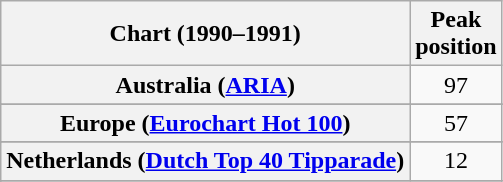<table class="wikitable sortable plainrowheaders" style="text-align:center">
<tr>
<th>Chart (1990–1991)</th>
<th>Peak<br>position</th>
</tr>
<tr>
<th scope="row">Australia (<a href='#'>ARIA</a>)</th>
<td>97</td>
</tr>
<tr>
</tr>
<tr>
</tr>
<tr>
</tr>
<tr>
<th scope="row">Europe (<a href='#'>Eurochart Hot 100</a>)</th>
<td>57</td>
</tr>
<tr>
</tr>
<tr>
<th scope="row">Netherlands (<a href='#'>Dutch Top 40 Tipparade</a>)</th>
<td>12</td>
</tr>
<tr>
</tr>
<tr>
</tr>
<tr>
</tr>
<tr>
</tr>
<tr>
</tr>
<tr>
</tr>
<tr>
</tr>
<tr>
</tr>
</table>
